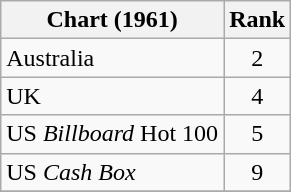<table class="wikitable">
<tr>
<th>Chart (1961)</th>
<th style="text-align:center;">Rank</th>
</tr>
<tr>
<td>Australia</td>
<td style="text-align:center;">2</td>
</tr>
<tr>
<td>UK</td>
<td style="text-align:center;">4</td>
</tr>
<tr>
<td>US <em>Billboard</em> Hot 100</td>
<td style="text-align:center;">5</td>
</tr>
<tr>
<td>US <em>Cash Box</em></td>
<td style="text-align:center;">9</td>
</tr>
<tr>
</tr>
</table>
